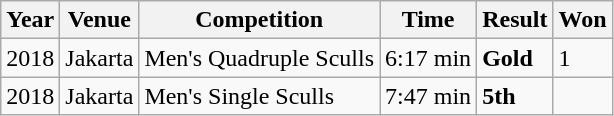<table class="wikitable">
<tr>
<th>Year</th>
<th>Venue</th>
<th>Competition</th>
<th>Time</th>
<th>Result</th>
<th>Won</th>
</tr>
<tr>
<td>2018</td>
<td>Jakarta</td>
<td>Men's Quadruple Sculls</td>
<td>6:17 min</td>
<td><strong>Gold</strong></td>
<td>1</td>
</tr>
<tr>
<td>2018</td>
<td>Jakarta</td>
<td>Men's Single Sculls</td>
<td>7:47 min</td>
<td><strong>5th</strong></td>
<td></td>
</tr>
</table>
